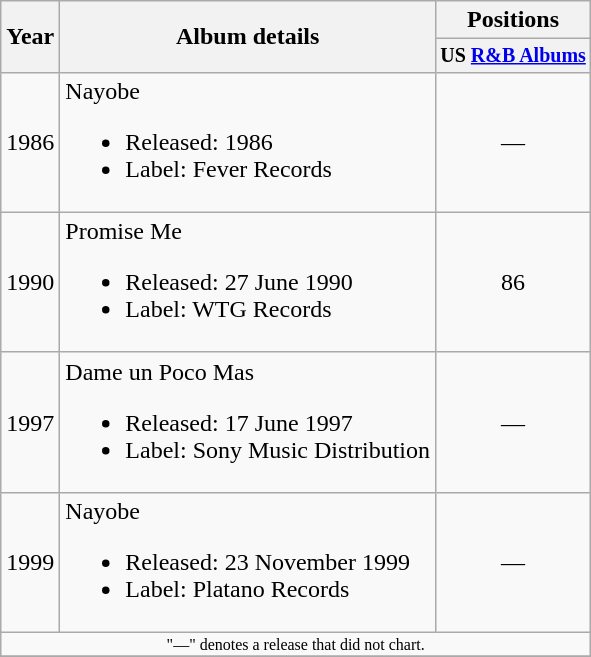<table Class = "wikitable">
<tr>
<th rowspan = "2">Year</th>
<th rowspan = "2">Album details</th>
<th colspan = "3">Positions</th>
</tr>
<tr Style = "font-size: smaller;">
<th>US <a href='#'>R&B Albums</a></th>
</tr>
<tr>
<td rowspan = "1" align = "center">1986</td>
<td>Nayobe<br><ul><li>Released: 1986</li><li>Label: Fever Records</li></ul></td>
<td align = "center">—</td>
</tr>
<tr>
<td rowspan = "1" align = "center">1990</td>
<td>Promise Me<br><ul><li>Released: 27 June 1990</li><li>Label: WTG Records</li></ul></td>
<td align = "center">86</td>
</tr>
<tr>
<td rowspan = "1" align = "center">1997</td>
<td>Dame un Poco Mas<br><ul><li>Released: 17 June 1997</li><li>Label: Sony Music Distribution</li></ul></td>
<td align = "center">—</td>
</tr>
<tr>
<td rowspan = "1" align = "center">1999</td>
<td>Nayobe<br><ul><li>Released: 23 November 1999</li><li>Label: Platano Records</li></ul></td>
<td align = "center">—</td>
</tr>
<tr>
<td align = "center" colspan = "16" style = "font-size: 8pt">"—" denotes a release that did not chart.</td>
</tr>
<tr>
</tr>
</table>
